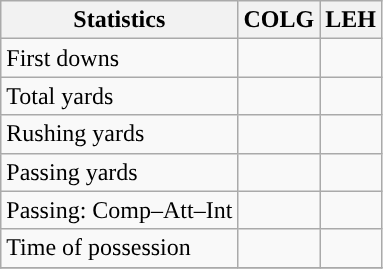<table class="wikitable" style="float: left;">
<tr>
<th>Statistics</th>
<th>COLG</th>
<th>LEH</th>
</tr>
<tr>
<td>First downs</td>
<td></td>
<td></td>
</tr>
<tr>
<td>Total yards</td>
<td></td>
<td></td>
</tr>
<tr>
<td>Rushing yards</td>
<td></td>
<td></td>
</tr>
<tr>
<td>Passing yards</td>
<td></td>
<td></td>
</tr>
<tr>
<td>Passing: Comp–Att–Int</td>
<td></td>
<td></td>
</tr>
<tr>
<td>Time of possession</td>
<td></td>
<td></td>
</tr>
<tr>
</tr>
</table>
